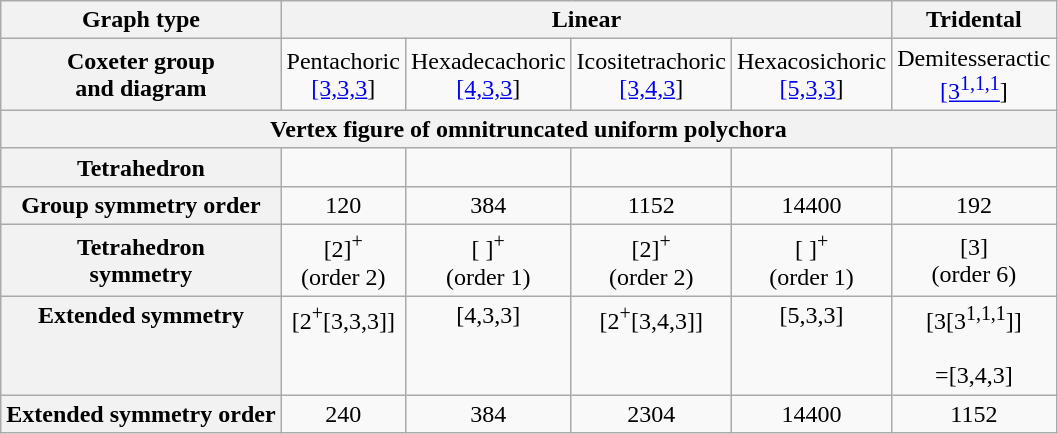<table class=wikitable>
<tr>
<th>Graph type</th>
<th colspan=4>Linear</th>
<th>Tridental</th>
</tr>
<tr align=center>
<th>Coxeter group<br>and diagram</th>
<td>Pentachoric<br><a href='#'>[3,3,3</a>]<br></td>
<td>Hexadecachoric<br><a href='#'>[4,3,3</a>]<br></td>
<td>Icositetrachoric<br><a href='#'>[3,4,3</a>]<br></td>
<td>Hexacosichoric<br><a href='#'>[5,3,3</a>]<br></td>
<td>Demitesseractic<br><a href='#'>[3<sup>1,1,1</sup></a>]<br></td>
</tr>
<tr>
<th colspan=6>Vertex figure of omnitruncated uniform polychora</th>
</tr>
<tr align=center>
<th>Tetrahedron</th>
<td></td>
<td></td>
<td></td>
<td></td>
<td></td>
</tr>
<tr align=center>
<th>Group symmetry order</th>
<td>120</td>
<td>384</td>
<td>1152</td>
<td>14400</td>
<td>192</td>
</tr>
<tr align=center>
<th>Tetrahedron<br>symmetry</th>
<td>[2]<sup>+</sup><br>(order 2)<br></td>
<td>[ ]<sup>+</sup><br>(order 1)<br></td>
<td>[2]<sup>+</sup><br>(order 2)<br></td>
<td>[ ]<sup>+</sup><br>(order 1)<br></td>
<td>[3]<br>(order 6)<br></td>
</tr>
<tr valign=top align=center>
<th>Extended symmetry</th>
<td>[2<sup>+</sup>[3,3,3]]<br></td>
<td>[4,3,3]<br></td>
<td>[2<sup>+</sup>[3,4,3]]<br></td>
<td>[5,3,3]<br></td>
<td>[3[3<sup>1,1,1</sup>]]<br><br>=[3,4,3]<br></td>
</tr>
<tr align=center>
<th>Extended symmetry order</th>
<td>240</td>
<td>384</td>
<td>2304</td>
<td>14400</td>
<td>1152</td>
</tr>
</table>
